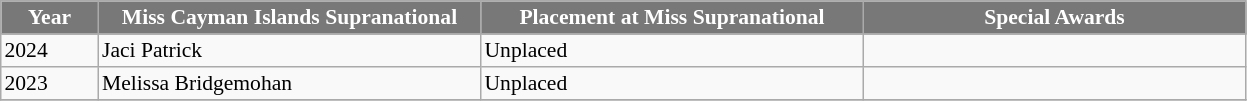<table class="sortable" border="5" cellpadding="2" cellspacing="0" align=" 0 1em 0 0" style="background: #f9f9f9; border: 1px #aaa solid; border-collapse: collapse; font-size: 90%">
<tr>
<th width="60" style="background-color:#787878;color:#FFFFFF;">Year</th>
<th width="250" style="background-color:#787878;color:#FFFFFF;">Miss Cayman Islands Supranational</th>
<th width="250" style="background-color:#787878;color:#FFFFFF;">Placement at Miss Supranational</th>
<th width="250" style="background-color:#787878;color:#FFFFFF;">Special Awards</th>
</tr>
<tr>
<td>2024</td>
<td>Jaci Patrick</td>
<td>Unplaced</td>
<td></td>
</tr>
<tr>
<td>2023</td>
<td>Melissa Bridgemohan</td>
<td>Unplaced</td>
<td></td>
</tr>
<tr>
</tr>
</table>
